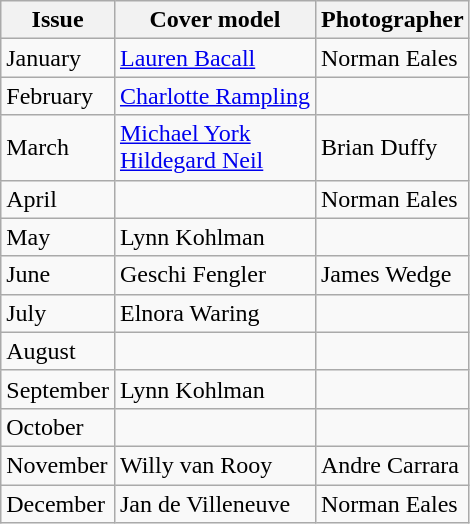<table class="sortable wikitable">
<tr>
<th>Issue</th>
<th>Cover model</th>
<th>Photographer</th>
</tr>
<tr>
<td>January</td>
<td><a href='#'>Lauren Bacall</a></td>
<td>Norman Eales</td>
</tr>
<tr>
<td>February</td>
<td><a href='#'>Charlotte Rampling</a></td>
<td></td>
</tr>
<tr>
<td>March</td>
<td><a href='#'>Michael York</a> <br> <a href='#'>Hildegard Neil</a></td>
<td>Brian Duffy</td>
</tr>
<tr>
<td>April</td>
<td></td>
<td>Norman Eales</td>
</tr>
<tr>
<td>May</td>
<td>Lynn Kohlman</td>
<td></td>
</tr>
<tr>
<td>June</td>
<td>Geschi Fengler</td>
<td>James Wedge</td>
</tr>
<tr>
<td>July</td>
<td>Elnora Waring</td>
<td></td>
</tr>
<tr>
<td>August</td>
<td></td>
<td></td>
</tr>
<tr>
<td>September</td>
<td>Lynn Kohlman</td>
<td></td>
</tr>
<tr>
<td>October</td>
<td></td>
<td></td>
</tr>
<tr>
<td>November</td>
<td>Willy van Rooy</td>
<td>Andre Carrara</td>
</tr>
<tr>
<td>December</td>
<td>Jan de Villeneuve</td>
<td>Norman Eales</td>
</tr>
</table>
